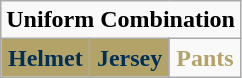<table class="wikitable"  style="display: inline-table;">
<tr>
<td align="center" Colspan="3"><strong>Uniform Combination</strong></td>
</tr>
<tr align="center">
<td style="background:#B3A369; color:#013057"><strong>Helmet</strong></td>
<td style="background:#B3A369; color:#013057"><strong>Jersey</strong></td>
<td style="background:#white; color:#B3A369"><strong>Pants</strong></td>
</tr>
</table>
